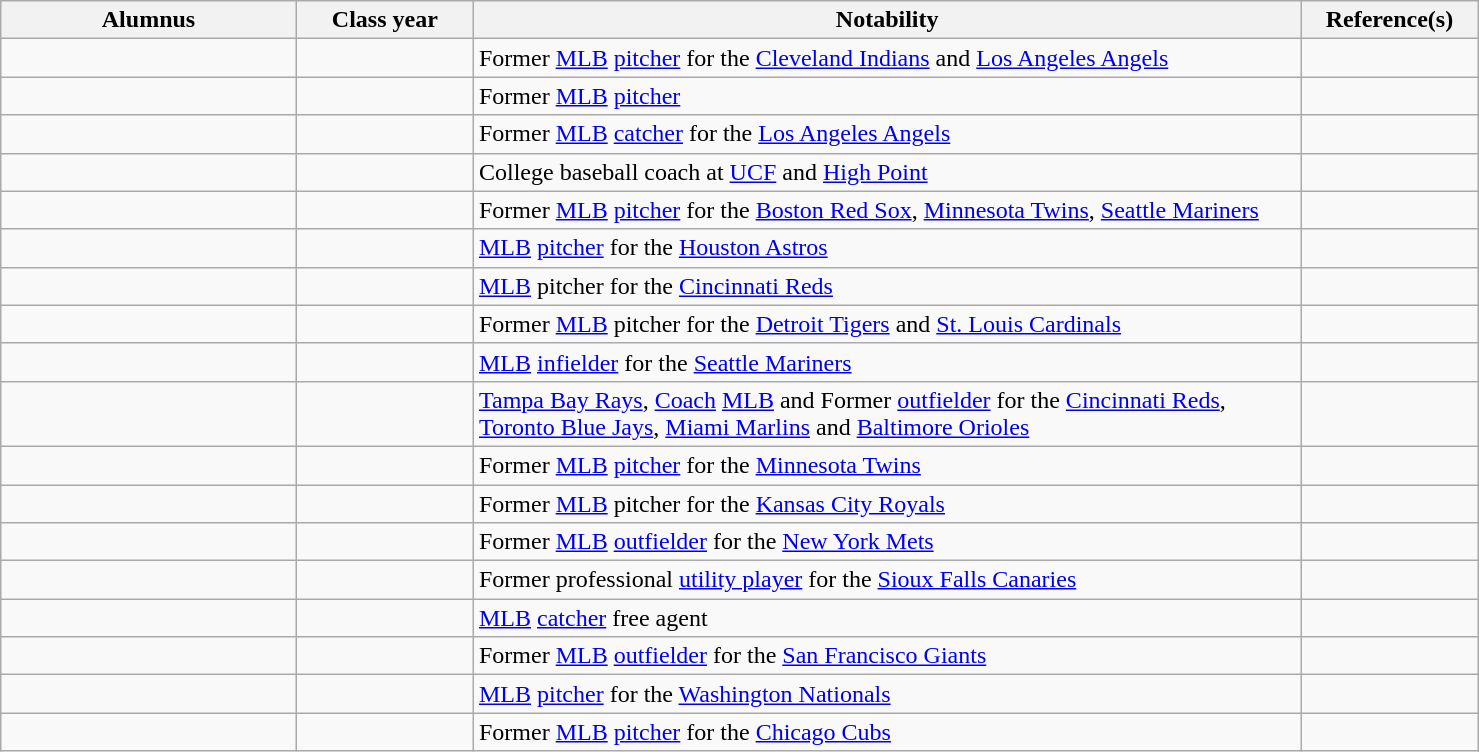<table class="wikitable sortable" style="width:78%;">
<tr valign="top">
<th style="width:20%;">Alumnus</th>
<th style="width:12%;">Class year</th>
<th style="width:56%;" class="unsortable">Notability</th>
<th style="width:12%;" class="unsortable">Reference(s)</th>
</tr>
<tr valign="top">
<td></td>
<td></td>
<td>Former <a href='#'>MLB</a> <a href='#'>pitcher</a> for the <a href='#'>Cleveland Indians</a> and <a href='#'>Los Angeles Angels</a></td>
<td></td>
</tr>
<tr valign="top">
<td></td>
<td></td>
<td>Former <a href='#'>MLB</a> <a href='#'>pitcher</a></td>
</tr>
<tr valign="top">
<td></td>
<td></td>
<td>Former <a href='#'>MLB</a> <a href='#'>catcher</a> for the <a href='#'>Los Angeles Angels</a></td>
<td></td>
</tr>
<tr valign="top">
<td></td>
<td></td>
<td>College baseball coach at <a href='#'>UCF</a> and <a href='#'>High Point</a></td>
<td></td>
</tr>
<tr valign="top">
<td></td>
<td></td>
<td>Former <a href='#'>MLB</a> <a href='#'>pitcher</a> for the <a href='#'>Boston Red Sox</a>, <a href='#'>Minnesota Twins</a>, <a href='#'>Seattle Mariners</a></td>
<td></td>
</tr>
<tr valign="top">
<td></td>
<td></td>
<td><a href='#'>MLB</a> <a href='#'>pitcher</a> for the <a href='#'>Houston Astros</a></td>
</tr>
<tr valign="top">
<td></td>
<td></td>
<td><a href='#'>MLB</a> pitcher for the <a href='#'>Cincinnati Reds</a></td>
<td></td>
</tr>
<tr valign="top">
<td></td>
<td></td>
<td>Former <a href='#'>MLB</a> pitcher for the <a href='#'>Detroit Tigers</a> and <a href='#'>St. Louis Cardinals</a></td>
<td></td>
</tr>
<tr valign="top">
<td></td>
<td></td>
<td><a href='#'>MLB</a> <a href='#'>infielder</a> for the <a href='#'>Seattle Mariners</a></td>
<td></td>
</tr>
<tr valign="top">
<td></td>
<td></td>
<td><a href='#'>Tampa Bay Rays</a>, <a href='#'>Coach</a> <a href='#'>MLB</a> and Former <a href='#'>outfielder</a> for the <a href='#'>Cincinnati Reds</a>, <a href='#'>Toronto Blue Jays</a>, <a href='#'>Miami Marlins</a> and <a href='#'>Baltimore Orioles</a></td>
<td></td>
</tr>
<tr valign="top">
<td></td>
<td data-sort-value="00"></td>
<td>Former <a href='#'>MLB</a> <a href='#'>pitcher</a> for the <a href='#'>Minnesota Twins</a></td>
<td></td>
</tr>
<tr valign="top">
<td></td>
<td></td>
<td>Former <a href='#'>MLB</a> pitcher for the <a href='#'>Kansas City Royals</a></td>
</tr>
<tr valign="top">
<td></td>
<td></td>
<td>Former <a href='#'>MLB</a> <a href='#'>outfielder</a> for the <a href='#'>New York Mets</a></td>
<td></td>
</tr>
<tr valign="top">
<td></td>
<td></td>
<td>Former professional <a href='#'>utility player</a> for the <a href='#'>Sioux Falls Canaries</a></td>
</tr>
<tr valign="top">
<td></td>
<td></td>
<td><a href='#'>MLB</a> <a href='#'>catcher</a> free agent</td>
<td></td>
</tr>
<tr valign="top">
<td></td>
<td></td>
<td>Former <a href='#'>MLB</a> <a href='#'>outfielder</a> for the <a href='#'>San Francisco Giants</a></td>
<td></td>
</tr>
<tr valign="top">
<td></td>
<td></td>
<td><a href='#'>MLB</a> <a href='#'>pitcher</a> for the <a href='#'>Washington Nationals</a></td>
<td></td>
</tr>
<tr valign="top">
<td></td>
<td></td>
<td>Former <a href='#'>MLB</a> <a href='#'>pitcher</a> for the <a href='#'>Chicago Cubs</a></td>
<td></td>
</tr>
</table>
